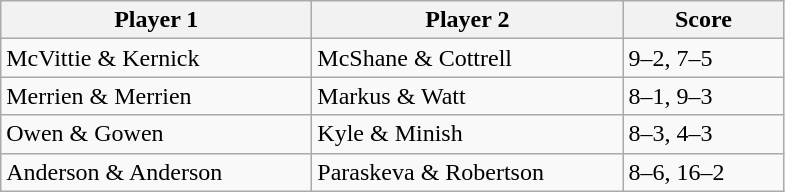<table class="wikitable" style="font-size: 100%">
<tr>
<th width=200>Player 1</th>
<th width=200>Player 2</th>
<th width=100>Score</th>
</tr>
<tr>
<td>McVittie & Kernick</td>
<td>McShane & Cottrell</td>
<td>9–2, 7–5</td>
</tr>
<tr>
<td>Merrien & Merrien</td>
<td>Markus & Watt</td>
<td>8–1, 9–3</td>
</tr>
<tr>
<td>Owen & Gowen</td>
<td>Kyle & Minish</td>
<td>8–3, 4–3</td>
</tr>
<tr>
<td>Anderson & Anderson</td>
<td>Paraskeva & Robertson</td>
<td>8–6, 16–2</td>
</tr>
</table>
